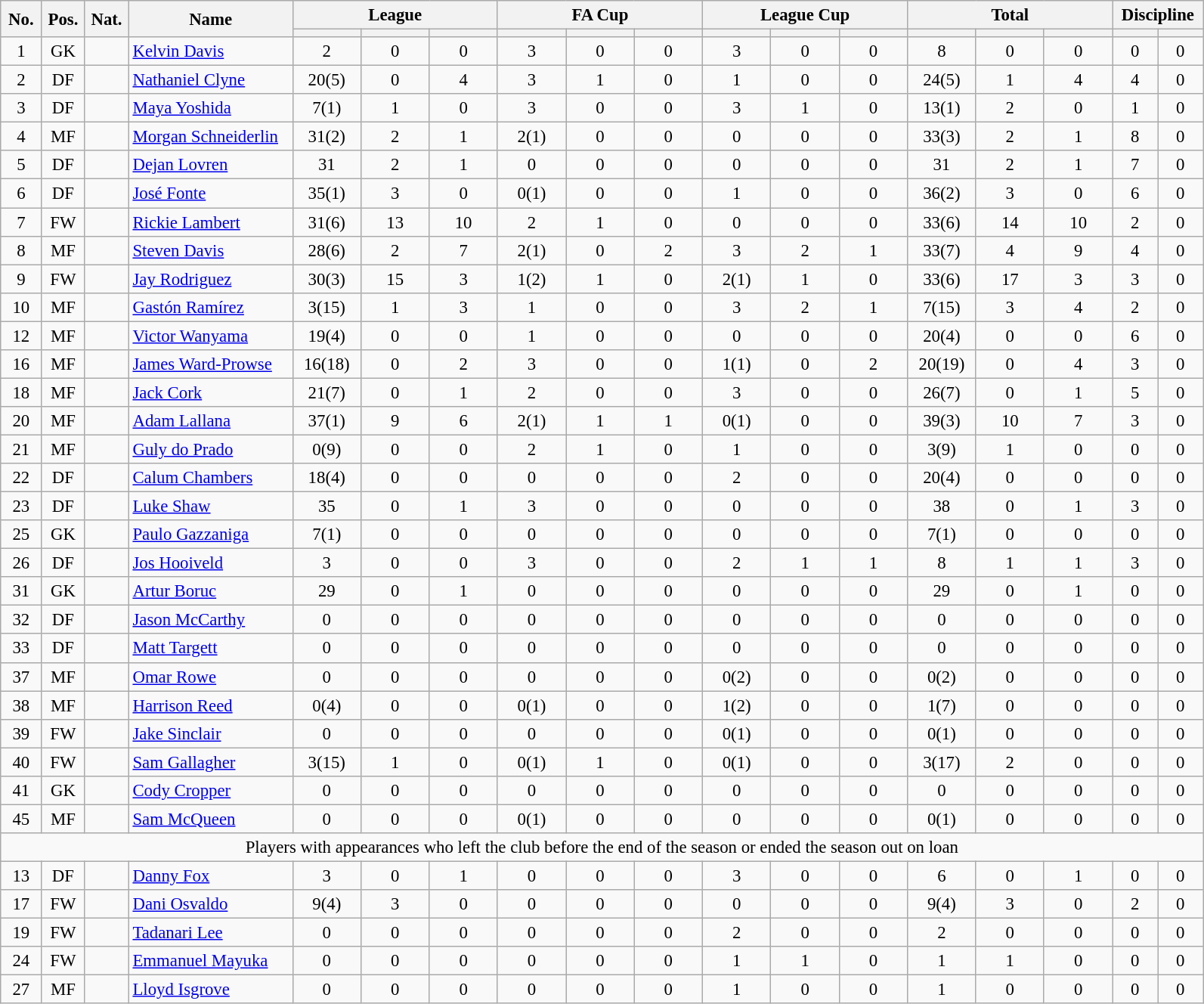<table class="wikitable" style="width:84%; font-size:95%;">
<tr>
<th rowspan="2" width="3%">No.</th>
<th rowspan="2" width="3%">Pos.</th>
<th rowspan="2" width="3%">Nat.</th>
<th rowspan="2" width="12%">Name</th>
<th colspan="3">League</th>
<th colspan="3">FA Cup</th>
<th colspan="3">League Cup</th>
<th colspan="3">Total</th>
<th colspan="2">Discipline</th>
</tr>
<tr>
<th width="5%"></th>
<th width="5%"></th>
<th width="5%"></th>
<th width="5%"></th>
<th width="5%"></th>
<th width="5%"></th>
<th width="5%"></th>
<th width="5%"></th>
<th width="5%"></th>
<th width="5%"></th>
<th width="5%"></th>
<th width="5%"></th>
<th width="3%"></th>
<th width="3%"></th>
</tr>
<tr>
<td align="center">1</td>
<td align="center">GK</td>
<td align="center"></td>
<td><a href='#'>Kelvin Davis</a></td>
<td align="center">2</td>
<td align="center">0</td>
<td align="center">0</td>
<td align="center">3</td>
<td align="center">0</td>
<td align="center">0</td>
<td align="center">3</td>
<td align="center">0</td>
<td align="center">0</td>
<td align="center">8</td>
<td align="center">0</td>
<td align="center">0</td>
<td align="center">0</td>
<td align="center">0</td>
</tr>
<tr>
<td align="center">2</td>
<td align="center">DF</td>
<td align="center"></td>
<td><a href='#'>Nathaniel Clyne</a></td>
<td align="center">20(5)</td>
<td align="center">0</td>
<td align="center">4</td>
<td align="center">3</td>
<td align="center">1</td>
<td align="center">0</td>
<td align="center">1</td>
<td align="center">0</td>
<td align="center">0</td>
<td align="center">24(5)</td>
<td align="center">1</td>
<td align="center">4</td>
<td align="center">4</td>
<td align="center">0</td>
</tr>
<tr>
<td align="center">3</td>
<td align="center">DF</td>
<td align="center"></td>
<td><a href='#'>Maya Yoshida</a></td>
<td align="center">7(1)</td>
<td align="center">1</td>
<td align="center">0</td>
<td align="center">3</td>
<td align="center">0</td>
<td align="center">0</td>
<td align="center">3</td>
<td align="center">1</td>
<td align="center">0</td>
<td align="center">13(1)</td>
<td align="center">2</td>
<td align="center">0</td>
<td align="center">1</td>
<td align="center">0</td>
</tr>
<tr>
<td align="center">4</td>
<td align="center">MF</td>
<td align="center"></td>
<td><a href='#'>Morgan Schneiderlin</a></td>
<td align="center">31(2)</td>
<td align="center">2</td>
<td align="center">1</td>
<td align="center">2(1)</td>
<td align="center">0</td>
<td align="center">0</td>
<td align="center">0</td>
<td align="center">0</td>
<td align="center">0</td>
<td align="center">33(3)</td>
<td align="center">2</td>
<td align="center">1</td>
<td align="center">8</td>
<td align="center">0</td>
</tr>
<tr>
<td align="center">5</td>
<td align="center">DF</td>
<td align="center"></td>
<td><a href='#'>Dejan Lovren</a></td>
<td align="center">31</td>
<td align="center">2</td>
<td align="center">1</td>
<td align="center">0</td>
<td align="center">0</td>
<td align="center">0</td>
<td align="center">0</td>
<td align="center">0</td>
<td align="center">0</td>
<td align="center">31</td>
<td align="center">2</td>
<td align="center">1</td>
<td align="center">7</td>
<td align="center">0</td>
</tr>
<tr>
<td align="center">6</td>
<td align="center">DF</td>
<td align="center"></td>
<td><a href='#'>José Fonte</a></td>
<td align="center">35(1)</td>
<td align="center">3</td>
<td align="center">0</td>
<td align="center">0(1)</td>
<td align="center">0</td>
<td align="center">0</td>
<td align="center">1</td>
<td align="center">0</td>
<td align="center">0</td>
<td align="center">36(2)</td>
<td align="center">3</td>
<td align="center">0</td>
<td align="center">6</td>
<td align="center">0</td>
</tr>
<tr>
<td align="center">7</td>
<td align="center">FW</td>
<td align="center"></td>
<td><a href='#'>Rickie Lambert</a></td>
<td align="center">31(6)</td>
<td align="center">13</td>
<td align="center">10</td>
<td align="center">2</td>
<td align="center">1</td>
<td align="center">0</td>
<td align="center">0</td>
<td align="center">0</td>
<td align="center">0</td>
<td align="center">33(6)</td>
<td align="center">14</td>
<td align="center">10</td>
<td align="center">2</td>
<td align="center">0</td>
</tr>
<tr>
<td align="center">8</td>
<td align="center">MF</td>
<td align="center"></td>
<td><a href='#'>Steven Davis</a></td>
<td align="center">28(6)</td>
<td align="center">2</td>
<td align="center">7</td>
<td align="center">2(1)</td>
<td align="center">0</td>
<td align="center">2</td>
<td align="center">3</td>
<td align="center">2</td>
<td align="center">1</td>
<td align="center">33(7)</td>
<td align="center">4</td>
<td align="center">9</td>
<td align="center">4</td>
<td align="center">0</td>
</tr>
<tr>
<td align="center">9</td>
<td align="center">FW</td>
<td align="center"></td>
<td><a href='#'>Jay Rodriguez</a></td>
<td align="center">30(3)</td>
<td align="center">15</td>
<td align="center">3</td>
<td align="center">1(2)</td>
<td align="center">1</td>
<td align="center">0</td>
<td align="center">2(1)</td>
<td align="center">1</td>
<td align="center">0</td>
<td align="center">33(6)</td>
<td align="center">17</td>
<td align="center">3</td>
<td align="center">3</td>
<td align="center">0</td>
</tr>
<tr>
<td align="center">10</td>
<td align="center">MF</td>
<td align="center"></td>
<td><a href='#'>Gastón Ramírez</a></td>
<td align="center">3(15)</td>
<td align="center">1</td>
<td align="center">3</td>
<td align="center">1</td>
<td align="center">0</td>
<td align="center">0</td>
<td align="center">3</td>
<td align="center">2</td>
<td align="center">1</td>
<td align="center">7(15)</td>
<td align="center">3</td>
<td align="center">4</td>
<td align="center">2</td>
<td align="center">0</td>
</tr>
<tr>
<td align="center">12</td>
<td align="center">MF</td>
<td align="center"></td>
<td><a href='#'>Victor Wanyama</a></td>
<td align="center">19(4)</td>
<td align="center">0</td>
<td align="center">0</td>
<td align="center">1</td>
<td align="center">0</td>
<td align="center">0</td>
<td align="center">0</td>
<td align="center">0</td>
<td align="center">0</td>
<td align="center">20(4)</td>
<td align="center">0</td>
<td align="center">0</td>
<td align="center">6</td>
<td align="center">0</td>
</tr>
<tr>
<td align="center">16</td>
<td align="center">MF</td>
<td align="center"></td>
<td><a href='#'>James Ward-Prowse</a></td>
<td align="center">16(18)</td>
<td align="center">0</td>
<td align="center">2</td>
<td align="center">3</td>
<td align="center">0</td>
<td align="center">0</td>
<td align="center">1(1)</td>
<td align="center">0</td>
<td align="center">2</td>
<td align="center">20(19)</td>
<td align="center">0</td>
<td align="center">4</td>
<td align="center">3</td>
<td align="center">0</td>
</tr>
<tr>
<td align="center">18</td>
<td align="center">MF</td>
<td align="center"></td>
<td><a href='#'>Jack Cork</a></td>
<td align="center">21(7)</td>
<td align="center">0</td>
<td align="center">1</td>
<td align="center">2</td>
<td align="center">0</td>
<td align="center">0</td>
<td align="center">3</td>
<td align="center">0</td>
<td align="center">0</td>
<td align="center">26(7)</td>
<td align="center">0</td>
<td align="center">1</td>
<td align="center">5</td>
<td align="center">0</td>
</tr>
<tr>
<td align="center">20</td>
<td align="center">MF</td>
<td align="center"></td>
<td><a href='#'>Adam Lallana</a></td>
<td align="center">37(1)</td>
<td align="center">9</td>
<td align="center">6</td>
<td align="center">2(1)</td>
<td align="center">1</td>
<td align="center">1</td>
<td align="center">0(1)</td>
<td align="center">0</td>
<td align="center">0</td>
<td align="center">39(3)</td>
<td align="center">10</td>
<td align="center">7</td>
<td align="center">3</td>
<td align="center">0</td>
</tr>
<tr>
<td align="center">21</td>
<td align="center">MF</td>
<td align="center"></td>
<td><a href='#'>Guly do Prado</a></td>
<td align="center">0(9)</td>
<td align="center">0</td>
<td align="center">0</td>
<td align="center">2</td>
<td align="center">1</td>
<td align="center">0</td>
<td align="center">1</td>
<td align="center">0</td>
<td align="center">0</td>
<td align="center">3(9)</td>
<td align="center">1</td>
<td align="center">0</td>
<td align="center">0</td>
<td align="center">0</td>
</tr>
<tr>
<td align="center">22</td>
<td align="center">DF</td>
<td align="center"></td>
<td><a href='#'>Calum Chambers</a></td>
<td align="center">18(4)</td>
<td align="center">0</td>
<td align="center">0</td>
<td align="center">0</td>
<td align="center">0</td>
<td align="center">0</td>
<td align="center">2</td>
<td align="center">0</td>
<td align="center">0</td>
<td align="center">20(4)</td>
<td align="center">0</td>
<td align="center">0</td>
<td align="center">0</td>
<td align="center">0</td>
</tr>
<tr>
<td align="center">23</td>
<td align="center">DF</td>
<td align="center"></td>
<td><a href='#'>Luke Shaw</a></td>
<td align="center">35</td>
<td align="center">0</td>
<td align="center">1</td>
<td align="center">3</td>
<td align="center">0</td>
<td align="center">0</td>
<td align="center">0</td>
<td align="center">0</td>
<td align="center">0</td>
<td align="center">38</td>
<td align="center">0</td>
<td align="center">1</td>
<td align="center">3</td>
<td align="center">0</td>
</tr>
<tr>
<td align="center">25</td>
<td align="center">GK</td>
<td align="center"></td>
<td><a href='#'>Paulo Gazzaniga</a></td>
<td align="center">7(1)</td>
<td align="center">0</td>
<td align="center">0</td>
<td align="center">0</td>
<td align="center">0</td>
<td align="center">0</td>
<td align="center">0</td>
<td align="center">0</td>
<td align="center">0</td>
<td align="center">7(1)</td>
<td align="center">0</td>
<td align="center">0</td>
<td align="center">0</td>
<td align="center">0</td>
</tr>
<tr>
<td align="center">26</td>
<td align="center">DF</td>
<td align="center"></td>
<td><a href='#'>Jos Hooiveld</a></td>
<td align="center">3</td>
<td align="center">0</td>
<td align="center">0</td>
<td align="center">3</td>
<td align="center">0</td>
<td align="center">0</td>
<td align="center">2</td>
<td align="center">1</td>
<td align="center">1</td>
<td align="center">8</td>
<td align="center">1</td>
<td align="center">1</td>
<td align="center">3</td>
<td align="center">0</td>
</tr>
<tr>
<td align="center">31</td>
<td align="center">GK</td>
<td align="center"></td>
<td><a href='#'>Artur Boruc</a></td>
<td align="center">29</td>
<td align="center">0</td>
<td align="center">1</td>
<td align="center">0</td>
<td align="center">0</td>
<td align="center">0</td>
<td align="center">0</td>
<td align="center">0</td>
<td align="center">0</td>
<td align="center">29</td>
<td align="center">0</td>
<td align="center">1</td>
<td align="center">0</td>
<td align="center">0</td>
</tr>
<tr>
<td align="center">32</td>
<td align="center">DF</td>
<td align="center"></td>
<td><a href='#'>Jason McCarthy</a></td>
<td align="center">0</td>
<td align="center">0</td>
<td align="center">0</td>
<td align="center">0</td>
<td align="center">0</td>
<td align="center">0</td>
<td align="center">0</td>
<td align="center">0</td>
<td align="center">0</td>
<td align="center">0</td>
<td align="center">0</td>
<td align="center">0</td>
<td align="center">0</td>
<td align="center">0</td>
</tr>
<tr>
<td align="center">33</td>
<td align="center">DF</td>
<td align="center"></td>
<td><a href='#'>Matt Targett</a></td>
<td align="center">0</td>
<td align="center">0</td>
<td align="center">0</td>
<td align="center">0</td>
<td align="center">0</td>
<td align="center">0</td>
<td align="center">0</td>
<td align="center">0</td>
<td align="center">0</td>
<td align="center">0</td>
<td align="center">0</td>
<td align="center">0</td>
<td align="center">0</td>
<td align="center">0</td>
</tr>
<tr>
<td align="center">37</td>
<td align="center">MF</td>
<td align="center"></td>
<td><a href='#'>Omar Rowe</a></td>
<td align="center">0</td>
<td align="center">0</td>
<td align="center">0</td>
<td align="center">0</td>
<td align="center">0</td>
<td align="center">0</td>
<td align="center">0(2)</td>
<td align="center">0</td>
<td align="center">0</td>
<td align="center">0(2)</td>
<td align="center">0</td>
<td align="center">0</td>
<td align="center">0</td>
<td align="center">0</td>
</tr>
<tr>
<td align="center">38</td>
<td align="center">MF</td>
<td align="center"></td>
<td><a href='#'>Harrison Reed</a></td>
<td align="center">0(4)</td>
<td align="center">0</td>
<td align="center">0</td>
<td align="center">0(1)</td>
<td align="center">0</td>
<td align="center">0</td>
<td align="center">1(2)</td>
<td align="center">0</td>
<td align="center">0</td>
<td align="center">1(7)</td>
<td align="center">0</td>
<td align="center">0</td>
<td align="center">0</td>
<td align="center">0</td>
</tr>
<tr>
<td align="center">39</td>
<td align="center">FW</td>
<td align="center"></td>
<td><a href='#'>Jake Sinclair</a></td>
<td align="center">0</td>
<td align="center">0</td>
<td align="center">0</td>
<td align="center">0</td>
<td align="center">0</td>
<td align="center">0</td>
<td align="center">0(1)</td>
<td align="center">0</td>
<td align="center">0</td>
<td align="center">0(1)</td>
<td align="center">0</td>
<td align="center">0</td>
<td align="center">0</td>
<td align="center">0</td>
</tr>
<tr>
<td align="center">40</td>
<td align="center">FW</td>
<td align="center"></td>
<td><a href='#'>Sam Gallagher</a></td>
<td align="center">3(15)</td>
<td align="center">1</td>
<td align="center">0</td>
<td align="center">0(1)</td>
<td align="center">1</td>
<td align="center">0</td>
<td align="center">0(1)</td>
<td align="center">0</td>
<td align="center">0</td>
<td align="center">3(17)</td>
<td align="center">2</td>
<td align="center">0</td>
<td align="center">0</td>
<td align="center">0</td>
</tr>
<tr>
<td align="center">41</td>
<td align="center">GK</td>
<td align="center"></td>
<td><a href='#'>Cody Cropper</a></td>
<td align="center">0</td>
<td align="center">0</td>
<td align="center">0</td>
<td align="center">0</td>
<td align="center">0</td>
<td align="center">0</td>
<td align="center">0</td>
<td align="center">0</td>
<td align="center">0</td>
<td align="center">0</td>
<td align="center">0</td>
<td align="center">0</td>
<td align="center">0</td>
<td align="center">0</td>
</tr>
<tr>
<td align="center">45</td>
<td align="center">MF</td>
<td align="center"></td>
<td><a href='#'>Sam McQueen</a></td>
<td align="center">0</td>
<td align="center">0</td>
<td align="center">0</td>
<td align="center">0(1)</td>
<td align="center">0</td>
<td align="center">0</td>
<td align="center">0</td>
<td align="center">0</td>
<td align="center">0</td>
<td align="center">0(1)</td>
<td align="center">0</td>
<td align="center">0</td>
<td align="center">0</td>
<td align="center">0</td>
</tr>
<tr>
<td align="center" colspan="19">Players with appearances who left the club before the end of the season or ended the season out on loan</td>
</tr>
<tr>
<td align="center">13</td>
<td align="center">DF</td>
<td align="center"></td>
<td><a href='#'>Danny Fox</a></td>
<td align="center">3</td>
<td align="center">0</td>
<td align="center">1</td>
<td align="center">0</td>
<td align="center">0</td>
<td align="center">0</td>
<td align="center">3</td>
<td align="center">0</td>
<td align="center">0</td>
<td align="center">6</td>
<td align="center">0</td>
<td align="center">1</td>
<td align="center">0</td>
<td align="center">0</td>
</tr>
<tr>
<td align="center">17</td>
<td align="center">FW</td>
<td align="center"></td>
<td><a href='#'>Dani Osvaldo</a></td>
<td align="center">9(4)</td>
<td align="center">3</td>
<td align="center">0</td>
<td align="center">0</td>
<td align="center">0</td>
<td align="center">0</td>
<td align="center">0</td>
<td align="center">0</td>
<td align="center">0</td>
<td align="center">9(4)</td>
<td align="center">3</td>
<td align="center">0</td>
<td align="center">2</td>
<td align="center">0</td>
</tr>
<tr>
<td align="center">19</td>
<td align="center">FW</td>
<td align="center"></td>
<td><a href='#'>Tadanari Lee</a></td>
<td align="center">0</td>
<td align="center">0</td>
<td align="center">0</td>
<td align="center">0</td>
<td align="center">0</td>
<td align="center">0</td>
<td align="center">2</td>
<td align="center">0</td>
<td align="center">0</td>
<td align="center">2</td>
<td align="center">0</td>
<td align="center">0</td>
<td align="center">0</td>
<td align="center">0</td>
</tr>
<tr>
<td align="center">24</td>
<td align="center">FW</td>
<td align="center"></td>
<td><a href='#'>Emmanuel Mayuka</a></td>
<td align="center">0</td>
<td align="center">0</td>
<td align="center">0</td>
<td align="center">0</td>
<td align="center">0</td>
<td align="center">0</td>
<td align="center">1</td>
<td align="center">1</td>
<td align="center">0</td>
<td align="center">1</td>
<td align="center">1</td>
<td align="center">0</td>
<td align="center">0</td>
<td align="center">0</td>
</tr>
<tr>
<td align="center">27</td>
<td align="center">MF</td>
<td align="center"></td>
<td><a href='#'>Lloyd Isgrove</a></td>
<td align="center">0</td>
<td align="center">0</td>
<td align="center">0</td>
<td align="center">0</td>
<td align="center">0</td>
<td align="center">0</td>
<td align="center">1</td>
<td align="center">0</td>
<td align="center">0</td>
<td align="center">1</td>
<td align="center">0</td>
<td align="center">0</td>
<td align="center">0</td>
<td align="center">0</td>
</tr>
</table>
